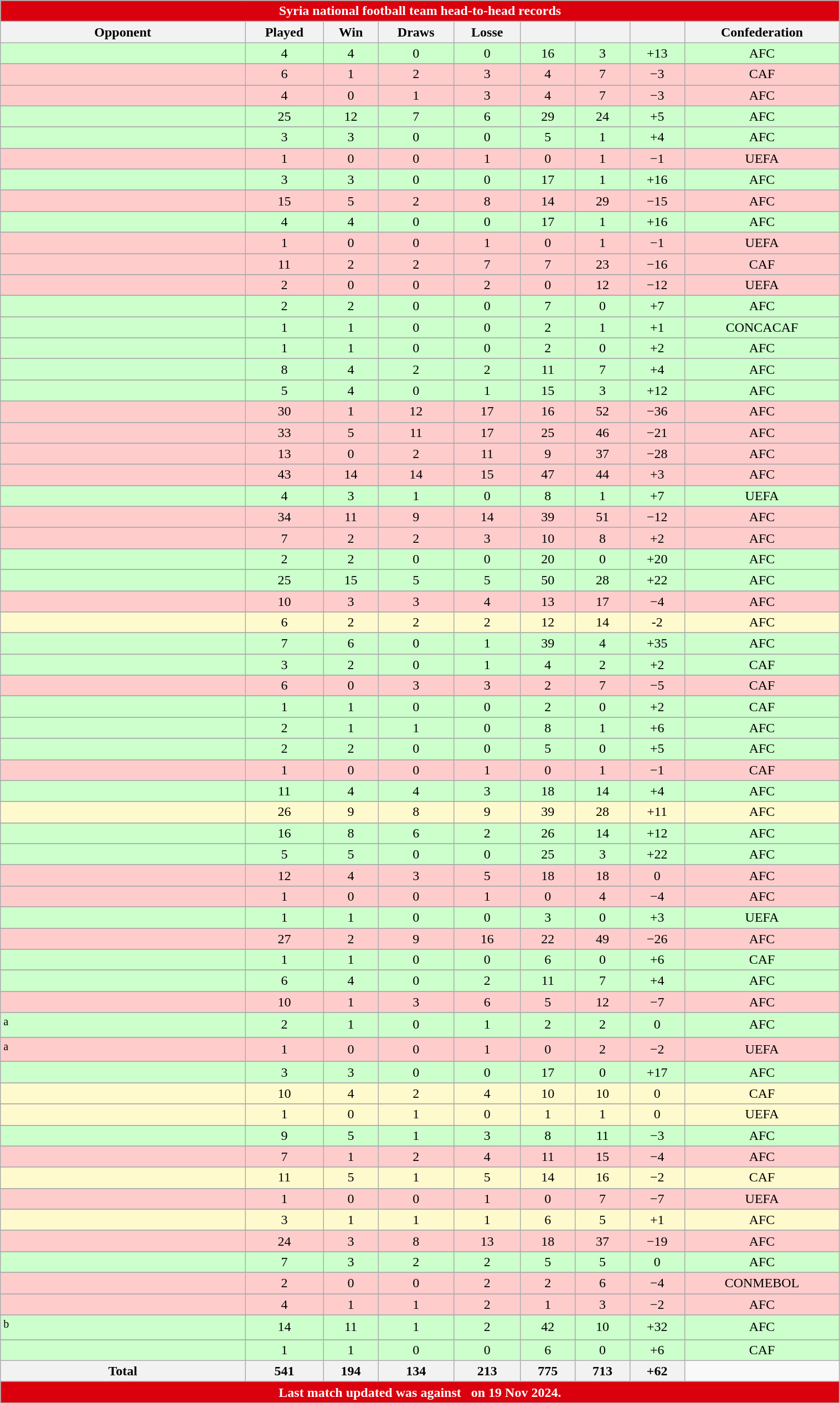<table class="wikitable sortable " style="text-align:center;  width:80%">
<tr>
<th colspan="10" style="background:#db000d; color:#FFFFFF;">Syria national football team head-to-head records</th>
</tr>
<tr>
<th width=160>Opponent</th>
<th width=30>Played</th>
<th width=30>Win</th>
<th width=30>Draws</th>
<th width=30>Losse</th>
<th width=30></th>
<th width=30></th>
<th width=30></th>
<th width=12>Confederation</th>
</tr>
<tr bgcolor=CCFFCC>
<td style="text-align:left;"></td>
<td>4</td>
<td>4</td>
<td>0</td>
<td>0</td>
<td>16</td>
<td>3</td>
<td>+13</td>
<td>AFC</td>
</tr>
<tr>
</tr>
<tr bgcolor=FFCCCC>
<td style="text-align:left;"></td>
<td>6</td>
<td>1</td>
<td>2</td>
<td>3</td>
<td>4</td>
<td>7</td>
<td>−3</td>
<td>CAF</td>
</tr>
<tr>
</tr>
<tr bgcolor=FFCCCC>
<td style="text-align:left;"></td>
<td>4</td>
<td>0</td>
<td>1</td>
<td>3</td>
<td>4</td>
<td>7</td>
<td>−3</td>
<td>AFC</td>
</tr>
<tr>
</tr>
<tr bgcolor=CCFFCC>
<td style="text-align:left;"></td>
<td>25</td>
<td>12</td>
<td>7</td>
<td>6</td>
<td>29</td>
<td>24</td>
<td>+5</td>
<td>AFC</td>
</tr>
<tr>
</tr>
<tr bgcolor=CCFFCC>
<td style="text-align:left;"></td>
<td>3</td>
<td>3</td>
<td>0</td>
<td>0</td>
<td>5</td>
<td>1</td>
<td>+4</td>
<td>AFC</td>
</tr>
<tr>
</tr>
<tr bgcolor=FFCCCC>
<td style="text-align:left;"></td>
<td>1</td>
<td>0</td>
<td>0</td>
<td>1</td>
<td>0</td>
<td>1</td>
<td>−1</td>
<td>UEFA</td>
</tr>
<tr>
</tr>
<tr bgcolor=CCFFCC>
<td style="text-align:left;"></td>
<td>3</td>
<td>3</td>
<td>0</td>
<td>0</td>
<td>17</td>
<td>1</td>
<td>+16</td>
<td>AFC</td>
</tr>
<tr>
</tr>
<tr bgcolor=FFCCCC>
<td style="text-align:left;"></td>
<td>15</td>
<td>5</td>
<td>2</td>
<td>8</td>
<td>14</td>
<td>29</td>
<td>−15</td>
<td>AFC</td>
</tr>
<tr>
</tr>
<tr bgcolor=CCFFCC>
<td style="text-align:left;"></td>
<td>4</td>
<td>4</td>
<td>0</td>
<td>0</td>
<td>17</td>
<td>1</td>
<td>+16</td>
<td>AFC</td>
</tr>
<tr>
</tr>
<tr bgcolor=FFCCCC>
<td style="text-align:left;"></td>
<td>1</td>
<td>0</td>
<td>0</td>
<td>1</td>
<td>0</td>
<td>1</td>
<td>−1</td>
<td>UEFA</td>
</tr>
<tr>
</tr>
<tr bgcolor=FFCCCC>
<td style="text-align:left;"></td>
<td>11</td>
<td>2</td>
<td>2</td>
<td>7</td>
<td>7</td>
<td>23</td>
<td>−16</td>
<td>CAF</td>
</tr>
<tr>
</tr>
<tr bgcolor=FFCCCC>
<td style="text-align:left;"></td>
<td>2</td>
<td>0</td>
<td>0</td>
<td>2</td>
<td>0</td>
<td>12</td>
<td>−12</td>
<td>UEFA</td>
</tr>
<tr>
</tr>
<tr bgcolor=CCFFCC>
<td style="text-align:left;"></td>
<td>2</td>
<td>2</td>
<td>0</td>
<td>0</td>
<td>7</td>
<td>0</td>
<td>+7</td>
<td>AFC</td>
</tr>
<tr>
</tr>
<tr bgcolor=CCFFCC>
<td style="text-align:left;"></td>
<td>1</td>
<td>1</td>
<td>0</td>
<td>0</td>
<td>2</td>
<td>1</td>
<td>+1</td>
<td>CONCACAF</td>
</tr>
<tr>
</tr>
<tr bgcolor=CCFFCC>
<td style="text-align:left;"></td>
<td>1</td>
<td>1</td>
<td>0</td>
<td>0</td>
<td>2</td>
<td>0</td>
<td>+2</td>
<td>AFC</td>
</tr>
<tr>
</tr>
<tr bgcolor=CCFFCC>
<td style="text-align:left;"></td>
<td>8</td>
<td>4</td>
<td>2</td>
<td>2</td>
<td>11</td>
<td>7</td>
<td>+4</td>
<td>AFC</td>
</tr>
<tr>
</tr>
<tr bgcolor=CCFFCC>
<td style="text-align:left;"></td>
<td>5</td>
<td>4</td>
<td>0</td>
<td>1</td>
<td>15</td>
<td>3</td>
<td>+12</td>
<td>AFC</td>
</tr>
<tr>
</tr>
<tr bgcolor=FFCCCC>
<td style="text-align:left;"></td>
<td>30</td>
<td>1</td>
<td>12</td>
<td>17</td>
<td>16</td>
<td>52</td>
<td>−36</td>
<td>AFC</td>
</tr>
<tr>
</tr>
<tr bgcolor=FFCCCC>
<td style="text-align:left;"></td>
<td>33</td>
<td>5</td>
<td>11</td>
<td>17</td>
<td>25</td>
<td>46</td>
<td>−21</td>
<td>AFC</td>
</tr>
<tr>
</tr>
<tr bgcolor=FFCCCC>
<td style="text-align:left;"></td>
<td>13</td>
<td>0</td>
<td>2</td>
<td>11</td>
<td>9</td>
<td>37</td>
<td>−28</td>
<td>AFC</td>
</tr>
<tr>
</tr>
<tr bgcolor=FFCCCC>
<td style="text-align:left;"></td>
<td>43</td>
<td>14</td>
<td>14</td>
<td>15</td>
<td>47</td>
<td>44</td>
<td>+3</td>
<td>AFC</td>
</tr>
<tr>
</tr>
<tr bgcolor=CCFFCC>
<td style="text-align:left;"></td>
<td>4</td>
<td>3</td>
<td>1</td>
<td>0</td>
<td>8</td>
<td>1</td>
<td>+7</td>
<td>UEFA</td>
</tr>
<tr>
</tr>
<tr bgcolor=FFCCCC>
<td style="text-align:left;"></td>
<td>34</td>
<td>11</td>
<td>9</td>
<td>14</td>
<td>39</td>
<td>51</td>
<td>−12</td>
<td>AFC</td>
</tr>
<tr>
</tr>
<tr bgcolor=FFCCCC>
<td style="text-align:left;"></td>
<td>7</td>
<td>2</td>
<td>2</td>
<td>3</td>
<td>10</td>
<td>8</td>
<td>+2</td>
<td>AFC</td>
</tr>
<tr>
</tr>
<tr bgcolor=CCFFCC>
<td style="text-align:left;"></td>
<td>2</td>
<td>2</td>
<td>0</td>
<td>0</td>
<td>20</td>
<td>0</td>
<td>+20</td>
<td>AFC</td>
</tr>
<tr>
</tr>
<tr bgcolor=CCFFCC>
<td style="text-align:left;"></td>
<td>25</td>
<td>15</td>
<td>5</td>
<td>5</td>
<td>50</td>
<td>28</td>
<td>+22</td>
<td>AFC</td>
</tr>
<tr>
</tr>
<tr bgcolor=FFCCCC>
<td style="text-align:left;"></td>
<td>10</td>
<td>3</td>
<td>3</td>
<td>4</td>
<td>13</td>
<td>17</td>
<td>−4</td>
<td>AFC</td>
</tr>
<tr>
</tr>
<tr bgcolor=FFFACD>
<td style="text-align:left;"></td>
<td>6</td>
<td>2</td>
<td>2</td>
<td>2</td>
<td>12</td>
<td>14</td>
<td>-2</td>
<td>AFC</td>
</tr>
<tr>
</tr>
<tr bgcolor=CCFFCC>
<td style="text-align:left;"></td>
<td>7</td>
<td>6</td>
<td>0</td>
<td>1</td>
<td>39</td>
<td>4</td>
<td>+35</td>
<td>AFC</td>
</tr>
<tr>
</tr>
<tr bgcolor=CCFFCC>
<td style="text-align:left;"></td>
<td>3</td>
<td>2</td>
<td>0</td>
<td>1</td>
<td>4</td>
<td>2</td>
<td>+2</td>
<td>CAF</td>
</tr>
<tr>
</tr>
<tr bgcolor=FFCCCC>
<td style="text-align:left;"></td>
<td>6</td>
<td>0</td>
<td>3</td>
<td>3</td>
<td>2</td>
<td>7</td>
<td>−5</td>
<td>CAF</td>
</tr>
<tr>
</tr>
<tr bgcolor=CCFFCC>
<td style="text-align:left;"></td>
<td>1</td>
<td>1</td>
<td>0</td>
<td>0</td>
<td>2</td>
<td>0</td>
<td>+2</td>
<td>CAF</td>
</tr>
<tr>
</tr>
<tr bgcolor=CCFFCC>
<td style="text-align:left;"></td>
<td>2</td>
<td>1</td>
<td>1</td>
<td>0</td>
<td>8</td>
<td>1</td>
<td>+6</td>
<td>AFC</td>
</tr>
<tr>
</tr>
<tr bgcolor=CCFFCC>
<td style="text-align:left;"></td>
<td>2</td>
<td>2</td>
<td>0</td>
<td>0</td>
<td>5</td>
<td>0</td>
<td>+5</td>
<td>AFC</td>
</tr>
<tr>
</tr>
<tr bgcolor=FFCCCC>
<td style="text-align:left;"></td>
<td>1</td>
<td>0</td>
<td>0</td>
<td>1</td>
<td>0</td>
<td>1</td>
<td>−1</td>
<td>CAF</td>
</tr>
<tr>
</tr>
<tr bgcolor=CCFFCC>
<td style="text-align:left;"></td>
<td>11</td>
<td>4</td>
<td>4</td>
<td>3</td>
<td>18</td>
<td>14</td>
<td>+4</td>
<td>AFC</td>
</tr>
<tr>
</tr>
<tr bgcolor=FFFACD>
<td style="text-align:left;"></td>
<td>26</td>
<td>9</td>
<td>8</td>
<td>9</td>
<td>39</td>
<td>28</td>
<td>+11</td>
<td>AFC</td>
</tr>
<tr>
</tr>
<tr bgcolor=CCFFCC>
<td style="text-align:left;"></td>
<td>16</td>
<td>8</td>
<td>6</td>
<td>2</td>
<td>26</td>
<td>14</td>
<td>+12</td>
<td>AFC</td>
</tr>
<tr>
</tr>
<tr bgcolor=CCFFCC>
<td style="text-align:left;"></td>
<td>5</td>
<td>5</td>
<td>0</td>
<td>0</td>
<td>25</td>
<td>3</td>
<td>+22</td>
<td>AFC</td>
</tr>
<tr>
</tr>
<tr>
</tr>
<tr bgcolor=FFCCCC>
<td style="text-align:left;"></td>
<td>12</td>
<td>4</td>
<td>3</td>
<td>5</td>
<td>18</td>
<td>18</td>
<td>0</td>
<td>AFC</td>
</tr>
<tr>
</tr>
<tr bgcolor=FFCCCC>
<td style="text-align:left;"></td>
<td>1</td>
<td>0</td>
<td>0</td>
<td>1</td>
<td>0</td>
<td>4</td>
<td>−4</td>
<td>AFC</td>
</tr>
<tr>
</tr>
<tr bgcolor=CCFFCC>
<td style="text-align:left;"></td>
<td>1</td>
<td>1</td>
<td>0</td>
<td>0</td>
<td>3</td>
<td>0</td>
<td>+3</td>
<td>UEFA</td>
</tr>
<tr>
</tr>
<tr bgcolor=FFCCCC>
<td style="text-align:left;"></td>
<td>27</td>
<td>2</td>
<td>9</td>
<td>16</td>
<td>22</td>
<td>49</td>
<td>−26</td>
<td>AFC</td>
</tr>
<tr>
</tr>
<tr bgcolor=CCFFCC>
<td style="text-align:left;"></td>
<td>1</td>
<td>1</td>
<td>0</td>
<td>0</td>
<td>6</td>
<td>0</td>
<td>+6</td>
<td>CAF</td>
</tr>
<tr>
</tr>
<tr bgcolor=CCFFCC>
<td style="text-align:left;"></td>
<td>6</td>
<td>4</td>
<td>0</td>
<td>2</td>
<td>11</td>
<td>7</td>
<td>+4</td>
<td>AFC</td>
</tr>
<tr>
</tr>
<tr bgcolor=FFCCCC>
<td style="text-align:left;"></td>
<td>10</td>
<td>1</td>
<td>3</td>
<td>6</td>
<td>5</td>
<td>12</td>
<td>−7</td>
<td>AFC</td>
</tr>
<tr>
</tr>
<tr bgcolor=CCFFCC>
<td style="text-align:left;"><sup>a</sup></td>
<td>2</td>
<td>1</td>
<td>0</td>
<td>1</td>
<td>2</td>
<td>2</td>
<td>0</td>
<td>AFC</td>
</tr>
<tr>
</tr>
<tr bgcolor=FFCCCC>
<td style="text-align:left;"><sup>a</sup></td>
<td>1</td>
<td>0</td>
<td>0</td>
<td>1</td>
<td>0</td>
<td>2</td>
<td>−2</td>
<td>UEFA</td>
</tr>
<tr>
</tr>
<tr bgcolor=CCFFCC>
<td style="text-align:left;"></td>
<td>3</td>
<td>3</td>
<td>0</td>
<td>0</td>
<td>17</td>
<td>0</td>
<td>+17</td>
<td>AFC</td>
</tr>
<tr>
</tr>
<tr bgcolor=FFFACD>
<td style="text-align:left;"></td>
<td>10</td>
<td>4</td>
<td>2</td>
<td>4</td>
<td>10</td>
<td>10</td>
<td>0</td>
<td>CAF</td>
</tr>
<tr>
</tr>
<tr bgcolor=FFFACD>
<td style="text-align:left;"></td>
<td>1</td>
<td>0</td>
<td>1</td>
<td>0</td>
<td>1</td>
<td>1</td>
<td>0</td>
<td>UEFA</td>
</tr>
<tr>
</tr>
<tr bgcolor=CCFFCC>
<td style="text-align:left;"></td>
<td>9</td>
<td>5</td>
<td>1</td>
<td>3</td>
<td>8</td>
<td>11</td>
<td>−3</td>
<td>AFC</td>
</tr>
<tr>
</tr>
<tr bgcolor=FFCCCC>
<td style="text-align:left;"></td>
<td>7</td>
<td>1</td>
<td>2</td>
<td>4</td>
<td>11</td>
<td>15</td>
<td>−4</td>
<td>AFC</td>
</tr>
<tr>
</tr>
<tr bgcolor=FFFACD>
<td style="text-align:left;"></td>
<td>11</td>
<td>5</td>
<td>1</td>
<td>5</td>
<td>14</td>
<td>16</td>
<td>−2</td>
<td>CAF</td>
</tr>
<tr>
</tr>
<tr bgcolor=FFCCCC>
<td style="text-align:left;"></td>
<td>1</td>
<td>0</td>
<td>0</td>
<td>1</td>
<td>0</td>
<td>7</td>
<td>−7</td>
<td>UEFA</td>
</tr>
<tr>
</tr>
<tr bgcolor=FFFACD>
<td style="text-align:left;"></td>
<td>3</td>
<td>1</td>
<td>1</td>
<td>1</td>
<td>6</td>
<td>5</td>
<td>+1</td>
<td>AFC</td>
</tr>
<tr>
</tr>
<tr bgcolor=FFCCCC>
<td style="text-align:left;"></td>
<td>24</td>
<td>3</td>
<td>8</td>
<td>13</td>
<td>18</td>
<td>37</td>
<td>−19</td>
<td>AFC</td>
</tr>
<tr>
</tr>
<tr bgcolor=CCFFCC>
<td style="text-align:left;"></td>
<td>7</td>
<td>3</td>
<td>2</td>
<td>2</td>
<td>5</td>
<td>5</td>
<td>0</td>
<td>AFC</td>
</tr>
<tr>
</tr>
<tr bgcolor=FFCCCC>
<td style="text-align:left;"></td>
<td>2</td>
<td>0</td>
<td>0</td>
<td>2</td>
<td>2</td>
<td>6</td>
<td>−4</td>
<td>CONMEBOL</td>
</tr>
<tr>
</tr>
<tr bgcolor=FFCCCC>
<td style="text-align:left;"></td>
<td>4</td>
<td>1</td>
<td>1</td>
<td>2</td>
<td>1</td>
<td>3</td>
<td>−2</td>
<td>AFC</td>
</tr>
<tr>
</tr>
<tr bgcolor=CCFFCC>
<td style="text-align:left;"><sup>b</sup></td>
<td>14</td>
<td>11</td>
<td>1</td>
<td>2</td>
<td>42</td>
<td>10</td>
<td>+32</td>
<td>AFC</td>
</tr>
<tr>
</tr>
<tr bgcolor=CCFFCC>
<td style="text-align:left;"></td>
<td>1</td>
<td>1</td>
<td>0</td>
<td>0</td>
<td>6</td>
<td>0</td>
<td>+6</td>
<td>CAF</td>
</tr>
<tr>
<th colspan="1">Total</th>
<th>541</th>
<th>194</th>
<th>134</th>
<th>213</th>
<th>775</th>
<th>713</th>
<th>+62</th>
</tr>
<tr class="sortbottom">
<th colspan="10" style="background:#db000d; color:#FFFFFF;">Last match updated was against   <a href='#'></a> on 19 Nov 2024.</th>
</tr>
</table>
